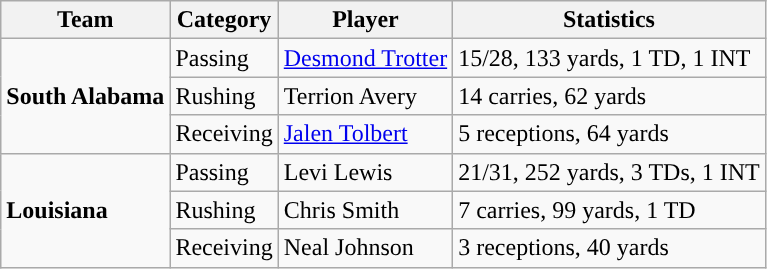<table class="wikitable" style="float: left;">
<tr>
<th>Team</th>
<th>Category</th>
<th>Player</th>
<th>Statistics</th>
</tr>
<tr>
<td rowspan=3><strong>South Alabama</strong></td>
<td>Passing</td>
<td><a href='#'>Desmond Trotter</a></td>
<td>15/28, 133 yards, 1 TD, 1 INT</td>
</tr>
<tr>
<td>Rushing</td>
<td>Terrion Avery</td>
<td>14 carries, 62 yards</td>
</tr>
<tr>
<td>Receiving</td>
<td><a href='#'>Jalen Tolbert</a></td>
<td>5 receptions, 64 yards</td>
</tr>
<tr>
<td rowspan=3><strong>Louisiana</strong></td>
<td>Passing</td>
<td>Levi Lewis</td>
<td>21/31, 252 yards, 3 TDs, 1 INT</td>
</tr>
<tr>
<td>Rushing</td>
<td>Chris Smith</td>
<td>7 carries, 99 yards, 1 TD</td>
</tr>
<tr>
<td>Receiving</td>
<td>Neal Johnson</td>
<td>3 receptions, 40 yards</td>
</tr>
</table>
